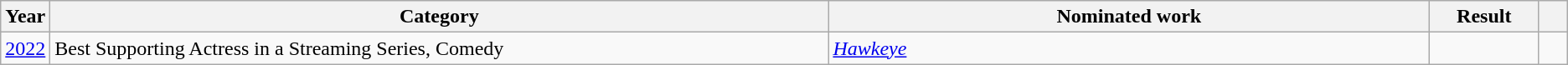<table class="wikitable sortable">
<tr>
<th scope="col" style="width:1em;">Year</th>
<th scope="col" style="width:39em;">Category</th>
<th scope="col" style="width:30em;">Nominated work</th>
<th scope="col" style="width:5em;">Result</th>
<th scope="col" style="width:1em;"class="unsortable"></th>
</tr>
<tr>
<td><a href='#'>2022</a></td>
<td>Best Supporting Actress in a Streaming Series, Comedy</td>
<td><em><a href='#'>Hawkeye</a></em></td>
<td></td>
<td align="center"></td>
</tr>
</table>
